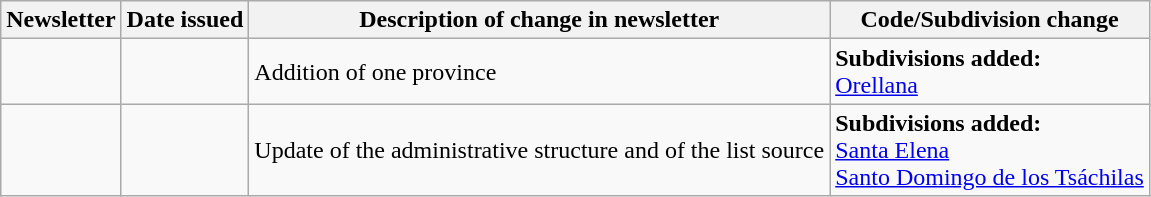<table class="wikitable">
<tr>
<th>Newsletter</th>
<th>Date issued</th>
<th>Description of change in newsletter</th>
<th>Code/Subdivision change</th>
</tr>
<tr>
<td id="I-4"></td>
<td></td>
<td>Addition of one province</td>
<td style=white-space:nowrap><strong>Subdivisions added:</strong><br>  <a href='#'>Orellana</a></td>
</tr>
<tr>
<td id="II-2"></td>
<td></td>
<td>Update of the administrative structure and of the list source</td>
<td style=white-space:nowrap><strong>Subdivisions added:</strong><br>  <a href='#'>Santa Elena</a><br>  <a href='#'>Santo Domingo de los Tsáchilas</a></td>
</tr>
</table>
